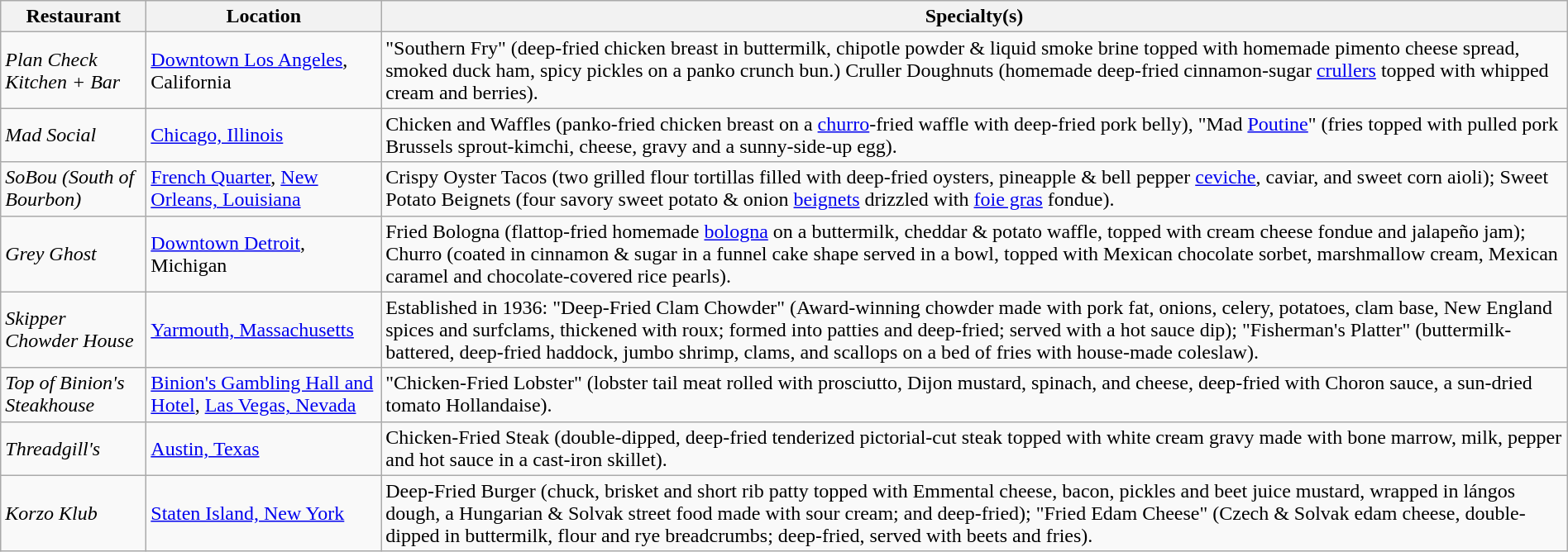<table class="wikitable" style="width:100%;">
<tr>
<th>Restaurant</th>
<th>Location</th>
<th>Specialty(s)</th>
</tr>
<tr>
<td><em>Plan Check Kitchen + Bar</em></td>
<td><a href='#'>Downtown Los Angeles</a>, California</td>
<td>"Southern Fry" (deep-fried chicken breast in buttermilk, chipotle powder & liquid smoke brine topped with homemade pimento cheese spread, smoked duck ham, spicy pickles on a panko crunch bun.) Cruller Doughnuts (homemade deep-fried cinnamon-sugar <a href='#'>crullers</a> topped with whipped cream and berries).</td>
</tr>
<tr>
<td><em>Mad Social</em></td>
<td><a href='#'>Chicago, Illinois</a></td>
<td>Chicken and Waffles (panko-fried chicken breast on a <a href='#'>churro</a>-fried waffle with deep-fried pork belly), "Mad <a href='#'>Poutine</a>" (fries topped with pulled pork Brussels sprout-kimchi, cheese, gravy and a sunny-side-up egg).</td>
</tr>
<tr>
<td><em>SoBou</em> <em>(South of Bourbon)</em></td>
<td><a href='#'>French Quarter</a>, <a href='#'>New Orleans, Louisiana</a></td>
<td>Crispy Oyster Tacos (two grilled flour tortillas filled with deep-fried oysters, pineapple & bell pepper <a href='#'>ceviche</a>, caviar, and sweet corn aioli); Sweet Potato Beignets (four savory sweet potato & onion <a href='#'>beignets</a> drizzled with <a href='#'>foie gras</a> fondue).</td>
</tr>
<tr>
<td><em>Grey Ghost</em></td>
<td><a href='#'>Downtown Detroit</a>, Michigan</td>
<td>Fried Bologna (flattop-fried homemade <a href='#'>bologna</a> on a buttermilk, cheddar & potato waffle, topped with cream cheese fondue and jalapeño jam); Churro (coated in cinnamon & sugar in a funnel cake shape served in a bowl, topped with Mexican chocolate sorbet, marshmallow cream, Mexican caramel and chocolate-covered rice pearls).</td>
</tr>
<tr>
<td><em>Skipper Chowder House</em></td>
<td><a href='#'>Yarmouth, Massachusetts</a></td>
<td>Established in 1936: "Deep-Fried Clam Chowder" (Award-winning chowder made with pork fat, onions, celery, potatoes, clam base, New England spices and surfclams, thickened with roux; formed into patties and deep-fried; served with a hot sauce dip); "Fisherman's Platter" (buttermilk-battered, deep-fried haddock, jumbo shrimp, clams, and scallops on a bed of fries with house-made coleslaw).</td>
</tr>
<tr>
<td><em>Top of Binion's Steakhouse</em></td>
<td><a href='#'>Binion's Gambling Hall and Hotel</a>, <a href='#'>Las Vegas, Nevada</a></td>
<td>"Chicken-Fried Lobster" (lobster tail meat rolled with prosciutto, Dijon mustard, spinach, and cheese, deep-fried with Choron sauce, a sun-dried tomato Hollandaise).</td>
</tr>
<tr>
<td><em>Threadgill's</em></td>
<td><a href='#'>Austin, Texas</a></td>
<td>Chicken-Fried Steak (double-dipped, deep-fried tenderized pictorial-cut steak topped with white cream gravy made with bone marrow, milk, pepper and hot sauce in a cast-iron skillet).</td>
</tr>
<tr>
<td><em>Korzo Klub</em></td>
<td><a href='#'>Staten Island, New York</a></td>
<td>Deep-Fried Burger (chuck, brisket and short rib patty topped with Emmental cheese, bacon, pickles and beet juice mustard, wrapped in lángos dough, a Hungarian & Solvak street food made with sour cream; and deep-fried); "Fried Edam Cheese" (Czech & Solvak edam cheese, double-dipped in buttermilk, flour and rye breadcrumbs; deep-fried, served with beets and fries).</td>
</tr>
</table>
